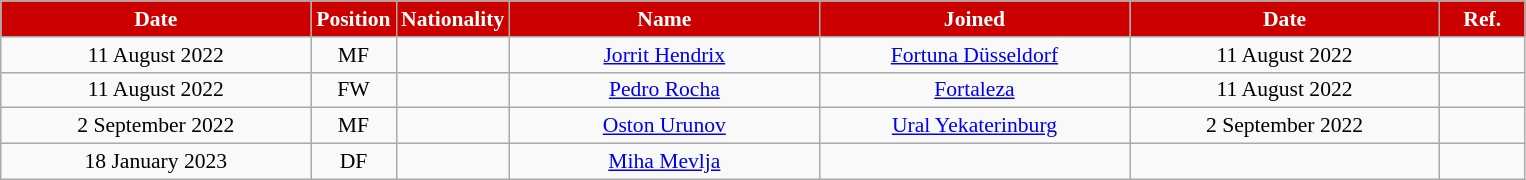<table class="wikitable"  style="text-align:center; font-size:90%; ">
<tr>
<th style="background:#CD0000; color:white; width:200px;">Date</th>
<th style="background:#CD0000; color:white; width:50px;">Position</th>
<th style="background:#CD0000; color:white; width:50px;">Nationality</th>
<th style="background:#CD0000; color:white; width:200px;">Name</th>
<th style="background:#CD0000; color:white; width:200px;">Joined</th>
<th style="background:#CD0000; color:white; width:200px;">Date</th>
<th style="background:#CD0000; color:white; width:50px;">Ref.</th>
</tr>
<tr>
<td>11 August 2022</td>
<td>MF</td>
<td></td>
<td><a href='#'>Jorrit Hendrix</a></td>
<td><a href='#'>Fortuna Düsseldorf</a></td>
<td>11 August 2022</td>
<td></td>
</tr>
<tr>
<td>11 August 2022</td>
<td>FW</td>
<td></td>
<td><a href='#'>Pedro Rocha</a></td>
<td><a href='#'>Fortaleza</a></td>
<td>11 August 2022</td>
<td></td>
</tr>
<tr>
<td>2 September 2022</td>
<td>MF</td>
<td></td>
<td><a href='#'>Oston Urunov</a></td>
<td><a href='#'>Ural Yekaterinburg</a></td>
<td>2 September 2022</td>
<td></td>
</tr>
<tr>
<td>18 January 2023</td>
<td>DF</td>
<td></td>
<td><a href='#'>Miha Mevlja</a></td>
<td></td>
<td></td>
<td></td>
</tr>
</table>
